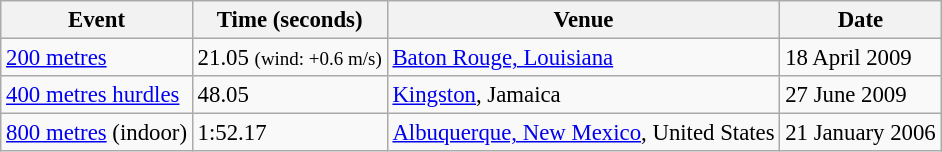<table class="wikitable" style="border-collapse: collapse; font-size: 95%;">
<tr>
<th>Event</th>
<th>Time (seconds)</th>
<th>Venue</th>
<th>Date</th>
</tr>
<tr>
<td><a href='#'>200 metres</a></td>
<td>21.05 <small>(wind: +0.6 m/s)</small></td>
<td><a href='#'>Baton Rouge, Louisiana</a></td>
<td>18 April 2009</td>
</tr>
<tr>
<td><a href='#'>400 metres hurdles</a></td>
<td>48.05</td>
<td><a href='#'>Kingston</a>, Jamaica</td>
<td>27 June 2009</td>
</tr>
<tr>
<td><a href='#'>800 metres</a> (indoor)</td>
<td>1:52.17</td>
<td><a href='#'>Albuquerque, New Mexico</a>, United States</td>
<td>21 January 2006</td>
</tr>
</table>
